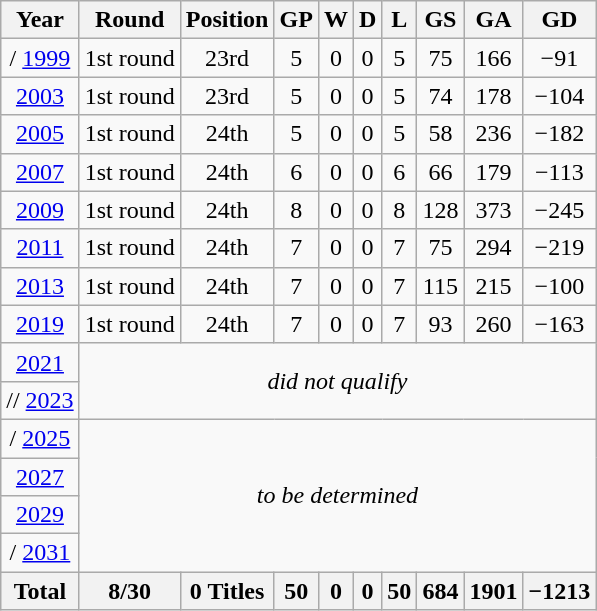<table class="wikitable" style="text-align: center;">
<tr>
<th>Year</th>
<th>Round</th>
<th>Position</th>
<th>GP</th>
<th>W</th>
<th>D</th>
<th>L</th>
<th>GS</th>
<th>GA</th>
<th>GD</th>
</tr>
<tr>
<td> /  <a href='#'>1999</a></td>
<td>1st round</td>
<td>23rd</td>
<td>5</td>
<td>0</td>
<td>0</td>
<td>5</td>
<td>75</td>
<td>166</td>
<td>−91</td>
</tr>
<tr>
<td> <a href='#'>2003</a></td>
<td>1st round</td>
<td>23rd</td>
<td>5</td>
<td>0</td>
<td>0</td>
<td>5</td>
<td>74</td>
<td>178</td>
<td>−104</td>
</tr>
<tr>
<td> <a href='#'>2005</a></td>
<td>1st round</td>
<td>24th</td>
<td>5</td>
<td>0</td>
<td>0</td>
<td>5</td>
<td>58</td>
<td>236</td>
<td>−182</td>
</tr>
<tr>
<td> <a href='#'>2007</a></td>
<td>1st round</td>
<td>24th</td>
<td>6</td>
<td>0</td>
<td>0</td>
<td>6</td>
<td>66</td>
<td>179</td>
<td>−113</td>
</tr>
<tr>
<td> <a href='#'>2009</a></td>
<td>1st round</td>
<td>24th</td>
<td>8</td>
<td>0</td>
<td>0</td>
<td>8</td>
<td>128</td>
<td>373</td>
<td>−245</td>
</tr>
<tr>
<td> <a href='#'>2011</a></td>
<td>1st round</td>
<td>24th</td>
<td>7</td>
<td>0</td>
<td>0</td>
<td>7</td>
<td>75</td>
<td>294</td>
<td>−219</td>
</tr>
<tr>
<td> <a href='#'>2013</a></td>
<td>1st round</td>
<td>24th</td>
<td>7</td>
<td>0</td>
<td>0</td>
<td>7</td>
<td>115</td>
<td>215</td>
<td>−100</td>
</tr>
<tr>
<td> <a href='#'>2019</a></td>
<td>1st round</td>
<td>24th</td>
<td>7</td>
<td>0</td>
<td>0</td>
<td>7</td>
<td>93</td>
<td>260</td>
<td>−163</td>
</tr>
<tr>
<td> <a href='#'>2021</a></td>
<td align=center colspan=9 rowspan=2><em>did not qualify</em></td>
</tr>
<tr>
<td>// <a href='#'>2023</a></td>
</tr>
<tr>
<td>/ <a href='#'>2025</a></td>
<td align=center colspan=9 rowspan=4><em>to be determined</em></td>
</tr>
<tr>
<td> <a href='#'>2027</a></td>
</tr>
<tr>
<td> <a href='#'>2029</a></td>
</tr>
<tr>
<td>/ <a href='#'>2031</a></td>
</tr>
<tr>
<th>Total</th>
<th>8/30</th>
<th>0 Titles</th>
<th>50</th>
<th>0</th>
<th>0</th>
<th>50</th>
<th>684</th>
<th>1901</th>
<th>−1213</th>
</tr>
</table>
